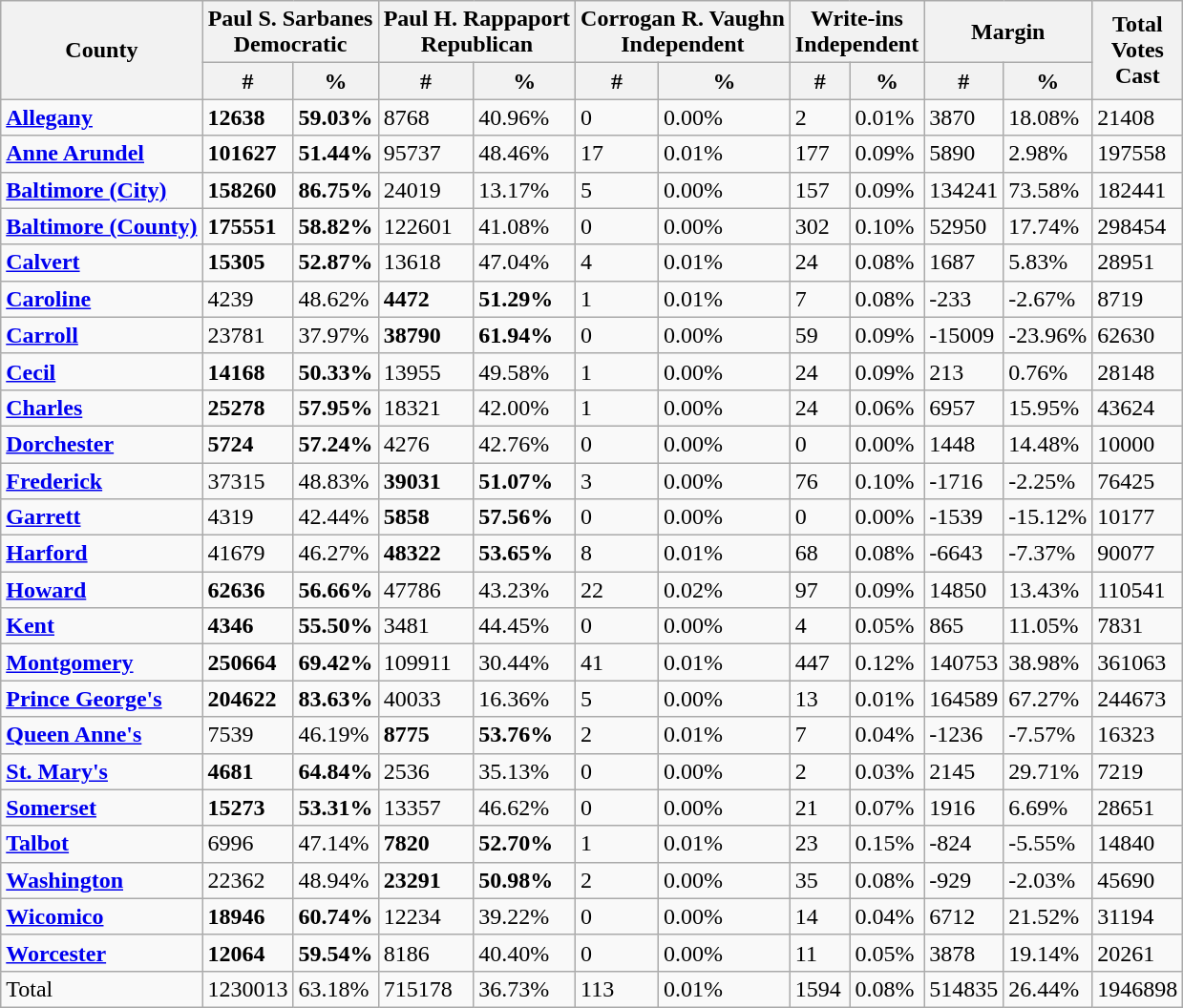<table class="wikitable sortable">
<tr>
<th rowspan="2">County</th>
<th colspan="2" >Paul S. Sarbanes<br>Democratic</th>
<th colspan="2" >Paul H. Rappaport<br>Republican</th>
<th colspan="2" >Corrogan R. Vaughn<br>Independent</th>
<th colspan="2" >Write-ins<br>Independent</th>
<th colspan="2">Margin</th>
<th rowspan="2">Total<br>Votes<br>Cast</th>
</tr>
<tr>
<th>#</th>
<th>%</th>
<th>#</th>
<th>%</th>
<th>#</th>
<th>%</th>
<th>#</th>
<th>%</th>
<th>#</th>
<th>%</th>
</tr>
<tr>
<td><strong><a href='#'>Allegany</a></strong></td>
<td><strong>12638</strong></td>
<td><strong>59.03%</strong></td>
<td>8768</td>
<td>40.96%</td>
<td>0</td>
<td>0.00%</td>
<td>2</td>
<td>0.01%</td>
<td>3870</td>
<td>18.08%</td>
<td>21408</td>
</tr>
<tr>
<td><strong><a href='#'>Anne Arundel</a></strong></td>
<td><strong>101627</strong></td>
<td><strong>51.44%</strong></td>
<td>95737</td>
<td>48.46%</td>
<td>17</td>
<td>0.01%</td>
<td>177</td>
<td>0.09%</td>
<td>5890</td>
<td>2.98%</td>
<td>197558</td>
</tr>
<tr>
<td><strong><a href='#'>Baltimore (City)</a></strong></td>
<td><strong>158260</strong></td>
<td><strong>86.75%</strong></td>
<td>24019</td>
<td>13.17%</td>
<td>5</td>
<td>0.00%</td>
<td>157</td>
<td>0.09%</td>
<td>134241</td>
<td>73.58%</td>
<td>182441</td>
</tr>
<tr>
<td><strong><a href='#'>Baltimore (County)</a></strong></td>
<td><strong>175551</strong></td>
<td><strong>58.82%</strong></td>
<td>122601</td>
<td>41.08%</td>
<td>0</td>
<td>0.00%</td>
<td>302</td>
<td>0.10%</td>
<td>52950</td>
<td>17.74%</td>
<td>298454</td>
</tr>
<tr>
<td><strong><a href='#'>Calvert</a></strong></td>
<td><strong>15305</strong></td>
<td><strong>52.87%</strong></td>
<td>13618</td>
<td>47.04%</td>
<td>4</td>
<td>0.01%</td>
<td>24</td>
<td>0.08%</td>
<td>1687</td>
<td>5.83%</td>
<td>28951</td>
</tr>
<tr>
<td><strong><a href='#'>Caroline</a></strong></td>
<td>4239</td>
<td>48.62%</td>
<td><strong>4472</strong></td>
<td><strong>51.29%</strong></td>
<td>1</td>
<td>0.01%</td>
<td>7</td>
<td>0.08%</td>
<td>-233</td>
<td>-2.67%</td>
<td>8719</td>
</tr>
<tr>
<td><strong><a href='#'>Carroll</a></strong></td>
<td>23781</td>
<td>37.97%</td>
<td><strong>38790</strong></td>
<td><strong>61.94%</strong></td>
<td>0</td>
<td>0.00%</td>
<td>59</td>
<td>0.09%</td>
<td>-15009</td>
<td>-23.96%</td>
<td>62630</td>
</tr>
<tr>
<td><strong><a href='#'>Cecil</a></strong></td>
<td><strong>14168</strong></td>
<td><strong>50.33%</strong></td>
<td>13955</td>
<td>49.58%</td>
<td>1</td>
<td>0.00%</td>
<td>24</td>
<td>0.09%</td>
<td>213</td>
<td>0.76%</td>
<td>28148</td>
</tr>
<tr>
<td><strong><a href='#'>Charles</a></strong></td>
<td><strong>25278</strong></td>
<td><strong>57.95%</strong></td>
<td>18321</td>
<td>42.00%</td>
<td>1</td>
<td>0.00%</td>
<td>24</td>
<td>0.06%</td>
<td>6957</td>
<td>15.95%</td>
<td>43624</td>
</tr>
<tr>
<td><strong><a href='#'>Dorchester</a></strong></td>
<td><strong>5724</strong></td>
<td><strong>57.24%</strong></td>
<td>4276</td>
<td>42.76%</td>
<td>0</td>
<td>0.00%</td>
<td>0</td>
<td>0.00%</td>
<td>1448</td>
<td>14.48%</td>
<td>10000</td>
</tr>
<tr>
<td><strong><a href='#'>Frederick</a></strong></td>
<td>37315</td>
<td>48.83%</td>
<td><strong>39031</strong></td>
<td><strong>51.07%</strong></td>
<td>3</td>
<td>0.00%</td>
<td>76</td>
<td>0.10%</td>
<td>-1716</td>
<td>-2.25%</td>
<td>76425</td>
</tr>
<tr>
<td><strong><a href='#'>Garrett</a></strong></td>
<td>4319</td>
<td>42.44%</td>
<td><strong>5858</strong></td>
<td><strong>57.56%</strong></td>
<td>0</td>
<td>0.00%</td>
<td>0</td>
<td>0.00%</td>
<td>-1539</td>
<td>-15.12%</td>
<td>10177</td>
</tr>
<tr>
<td><strong><a href='#'>Harford</a></strong></td>
<td>41679</td>
<td>46.27%</td>
<td><strong>48322</strong></td>
<td><strong>53.65%</strong></td>
<td>8</td>
<td>0.01%</td>
<td>68</td>
<td>0.08%</td>
<td>-6643</td>
<td>-7.37%</td>
<td>90077</td>
</tr>
<tr>
<td><strong><a href='#'>Howard</a></strong></td>
<td><strong>62636</strong></td>
<td><strong>56.66%</strong></td>
<td>47786</td>
<td>43.23%</td>
<td>22</td>
<td>0.02%</td>
<td>97</td>
<td>0.09%</td>
<td>14850</td>
<td>13.43%</td>
<td>110541</td>
</tr>
<tr>
<td><strong><a href='#'>Kent</a></strong></td>
<td><strong>4346</strong></td>
<td><strong>55.50%</strong></td>
<td>3481</td>
<td>44.45%</td>
<td>0</td>
<td>0.00%</td>
<td>4</td>
<td>0.05%</td>
<td>865</td>
<td>11.05%</td>
<td>7831</td>
</tr>
<tr>
<td><strong><a href='#'>Montgomery</a></strong></td>
<td><strong>250664</strong></td>
<td><strong>69.42%</strong></td>
<td>109911</td>
<td>30.44%</td>
<td>41</td>
<td>0.01%</td>
<td>447</td>
<td>0.12%</td>
<td>140753</td>
<td>38.98%</td>
<td>361063</td>
</tr>
<tr>
<td><strong><a href='#'>Prince George's</a></strong></td>
<td><strong>204622</strong></td>
<td><strong>83.63%</strong></td>
<td>40033</td>
<td>16.36%</td>
<td>5</td>
<td>0.00%</td>
<td>13</td>
<td>0.01%</td>
<td>164589</td>
<td>67.27%</td>
<td>244673</td>
</tr>
<tr>
<td><strong><a href='#'>Queen Anne's</a></strong></td>
<td>7539</td>
<td>46.19%</td>
<td><strong>8775</strong></td>
<td><strong>53.76%</strong></td>
<td>2</td>
<td>0.01%</td>
<td>7</td>
<td>0.04%</td>
<td>-1236</td>
<td>-7.57%</td>
<td>16323</td>
</tr>
<tr>
<td><strong><a href='#'>St. Mary's</a></strong></td>
<td><strong>4681</strong></td>
<td><strong>64.84%</strong></td>
<td>2536</td>
<td>35.13%</td>
<td>0</td>
<td>0.00%</td>
<td>2</td>
<td>0.03%</td>
<td>2145</td>
<td>29.71%</td>
<td>7219</td>
</tr>
<tr>
<td><strong><a href='#'>Somerset</a></strong></td>
<td><strong>15273</strong></td>
<td><strong>53.31%</strong></td>
<td>13357</td>
<td>46.62%</td>
<td>0</td>
<td>0.00%</td>
<td>21</td>
<td>0.07%</td>
<td>1916</td>
<td>6.69%</td>
<td>28651</td>
</tr>
<tr>
<td><strong><a href='#'>Talbot</a></strong></td>
<td>6996</td>
<td>47.14%</td>
<td><strong>7820</strong></td>
<td><strong>52.70%</strong></td>
<td>1</td>
<td>0.01%</td>
<td>23</td>
<td>0.15%</td>
<td>-824</td>
<td>-5.55%</td>
<td>14840</td>
</tr>
<tr>
<td><strong><a href='#'>Washington</a></strong></td>
<td>22362</td>
<td>48.94%</td>
<td><strong>23291</strong></td>
<td><strong>50.98%</strong></td>
<td>2</td>
<td>0.00%</td>
<td>35</td>
<td>0.08%</td>
<td>-929</td>
<td>-2.03%</td>
<td>45690</td>
</tr>
<tr>
<td><strong><a href='#'>Wicomico</a></strong></td>
<td><strong>18946</strong></td>
<td><strong>60.74%</strong></td>
<td>12234</td>
<td>39.22%</td>
<td>0</td>
<td>0.00%</td>
<td>14</td>
<td>0.04%</td>
<td>6712</td>
<td>21.52%</td>
<td>31194</td>
</tr>
<tr>
<td><strong><a href='#'>Worcester</a></strong></td>
<td><strong>12064</strong></td>
<td><strong>59.54%</strong></td>
<td>8186</td>
<td>40.40%</td>
<td>0</td>
<td>0.00%</td>
<td>11</td>
<td>0.05%</td>
<td>3878</td>
<td>19.14%</td>
<td>20261</td>
</tr>
<tr>
<td>Total</td>
<td>1230013</td>
<td>63.18%</td>
<td>715178</td>
<td>36.73%</td>
<td>113</td>
<td>0.01%</td>
<td>1594</td>
<td>0.08%</td>
<td>514835</td>
<td>26.44%</td>
<td>1946898</td>
</tr>
</table>
